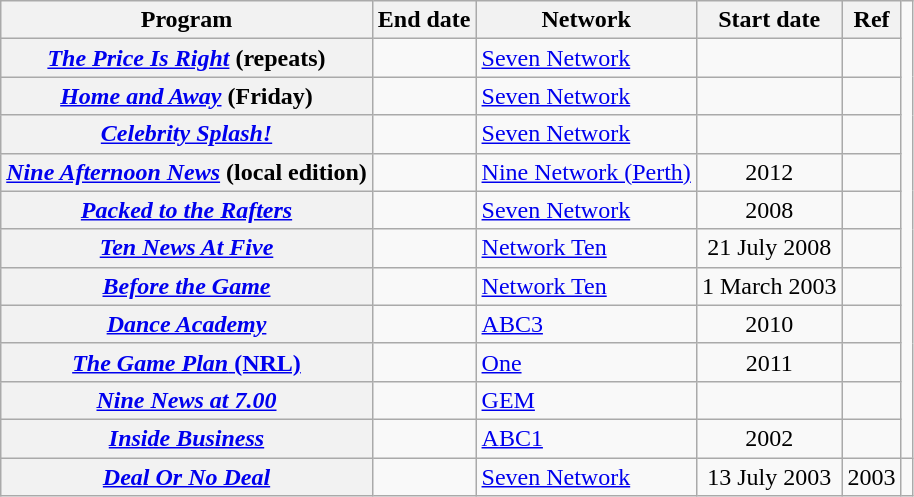<table class="wikitable plainrowheaders sortable">
<tr>
<th scope="col">Program</th>
<th scope="col">End date</th>
<th scope="col">Network</th>
<th scope="col">Start date</th>
<th scope="col" class="unsortable">Ref</th>
</tr>
<tr>
<th scope="row"><em><a href='#'>The Price Is Right</a></em> (repeats)</th>
<td align=center></td>
<td><a href='#'>Seven Network</a></td>
<td align=center></td>
<td align=center></td>
</tr>
<tr>
<th scope="row"><em><a href='#'>Home and Away</a></em> (Friday)</th>
<td align=center></td>
<td><a href='#'>Seven Network</a></td>
<td align=center></td>
<td align=center></td>
</tr>
<tr>
<th scope="row"><em><a href='#'>Celebrity Splash!</a></em></th>
<td align=center></td>
<td><a href='#'>Seven Network</a></td>
<td align=center></td>
<td align=center></td>
</tr>
<tr>
<th scope="row"><em><a href='#'>Nine Afternoon News</a></em> (local edition)</th>
<td align=center></td>
<td><a href='#'>Nine Network (Perth)</a></td>
<td align=center>2012</td>
<td align=center></td>
</tr>
<tr>
<th scope="row"><em><a href='#'>Packed to the Rafters</a></em></th>
<td align=center></td>
<td><a href='#'>Seven Network</a></td>
<td align=center>2008</td>
<td align=center></td>
</tr>
<tr>
<th scope="row"><em><a href='#'>Ten News At Five</a></em></th>
<td align=center></td>
<td><a href='#'>Network Ten</a></td>
<td align=center>21 July 2008</td>
<td align=center></td>
</tr>
<tr>
<th scope="row"><em><a href='#'>Before the Game</a></em></th>
<td align=center></td>
<td><a href='#'>Network Ten</a></td>
<td align=center>1 March 2003</td>
<td align=center></td>
</tr>
<tr>
<th scope="row"><em><a href='#'>Dance Academy</a></em></th>
<td align=center></td>
<td><a href='#'>ABC3</a></td>
<td align=center>2010</td>
<td align=center></td>
</tr>
<tr>
<th scope="row"><a href='#'><em>The Game Plan</em> (NRL)</a></th>
<td align=center></td>
<td><a href='#'>One</a></td>
<td align=center>2011</td>
<td align=center></td>
</tr>
<tr>
<th scope="row"><em><a href='#'>Nine News at 7.00</a></em></th>
<td align=center></td>
<td><a href='#'>GEM</a></td>
<td align=center></td>
<td></td>
</tr>
<tr>
<th scope="row"><em><a href='#'>Inside Business</a></em></th>
<td align=center></td>
<td><a href='#'>ABC1</a></td>
<td align=center>2002</td>
<td align=center></td>
</tr>
<tr>
<th scope="row"><em><a href='#'>Deal Or No Deal</a></em></th>
<td align=center></td>
<td><a href='#'>Seven Network</a></td>
<td align=center>13 July 2003</td>
<td align=center>2003</td>
<td></td>
</tr>
</table>
